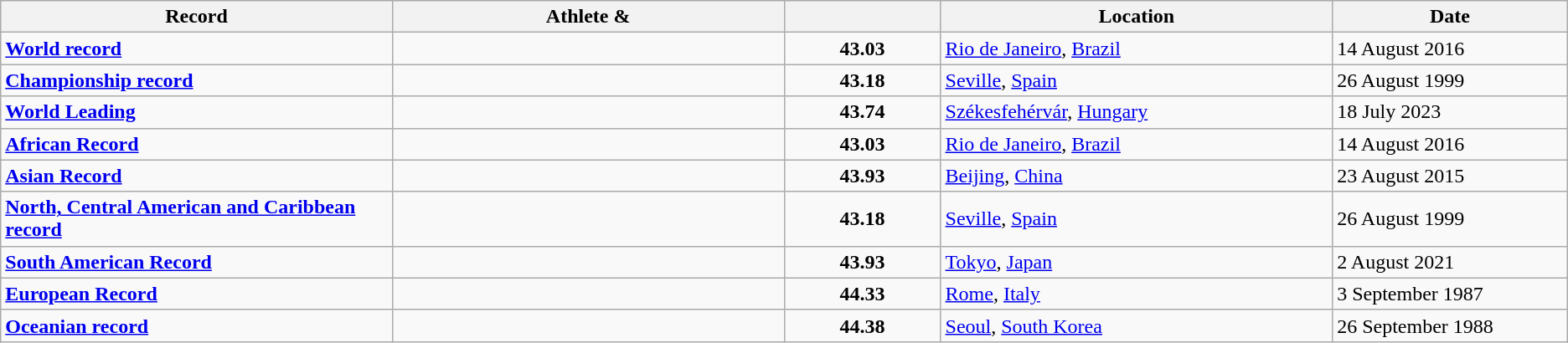<table class="wikitable">
<tr>
<th width=25% align=center>Record</th>
<th width=25% align=center>Athlete & </th>
<th width=10% align=center></th>
<th width=25% align=center>Location</th>
<th width=15% align=center>Date</th>
</tr>
<tr>
<td><strong><a href='#'>World record</a></strong></td>
<td></td>
<td align=center><strong>43.03</strong></td>
<td><a href='#'>Rio de Janeiro</a>, <a href='#'>Brazil</a></td>
<td>14 August 2016</td>
</tr>
<tr>
<td><strong><a href='#'>Championship record</a></strong></td>
<td></td>
<td align=center><strong>43.18</strong></td>
<td><a href='#'>Seville</a>, <a href='#'>Spain</a></td>
<td>26 August 1999</td>
</tr>
<tr>
<td><strong><a href='#'>World Leading</a></strong></td>
<td></td>
<td align=center><strong>43.74</strong></td>
<td><a href='#'>Székesfehérvár</a>, <a href='#'>Hungary</a></td>
<td>18 July 2023</td>
</tr>
<tr>
<td><strong><a href='#'>African Record</a></strong></td>
<td></td>
<td align=center><strong>43.03</strong></td>
<td><a href='#'>Rio de Janeiro</a>, <a href='#'>Brazil</a></td>
<td>14 August 2016</td>
</tr>
<tr>
<td><strong><a href='#'>Asian Record</a></strong></td>
<td></td>
<td align=center><strong>43.93</strong></td>
<td><a href='#'>Beijing</a>, <a href='#'>China</a></td>
<td>23 August 2015</td>
</tr>
<tr>
<td><strong><a href='#'>North, Central American and Caribbean record</a></strong></td>
<td></td>
<td align=center><strong>43.18</strong></td>
<td><a href='#'>Seville</a>, <a href='#'>Spain</a></td>
<td>26 August 1999</td>
</tr>
<tr>
<td><strong><a href='#'>South American Record</a></strong></td>
<td></td>
<td align=center><strong>43.93</strong></td>
<td><a href='#'>Tokyo</a>, <a href='#'>Japan</a></td>
<td>2 August 2021</td>
</tr>
<tr>
<td><strong><a href='#'>European Record</a></strong></td>
<td></td>
<td align=center><strong>44.33</strong></td>
<td><a href='#'>Rome</a>, <a href='#'>Italy</a></td>
<td>3 September 1987</td>
</tr>
<tr>
<td><strong><a href='#'>Oceanian record</a></strong></td>
<td></td>
<td align=center><strong>44.38</strong></td>
<td><a href='#'>Seoul</a>, <a href='#'>South Korea</a></td>
<td>26 September 1988</td>
</tr>
</table>
